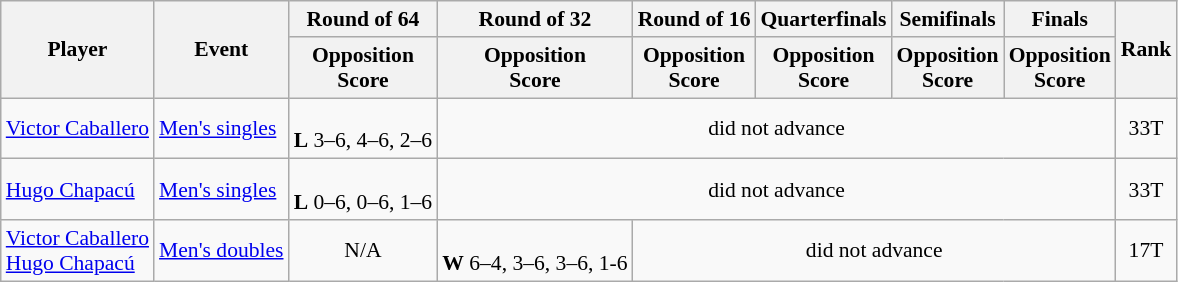<table class=wikitable style="font-size:90%">
<tr>
<th rowspan="2">Player</th>
<th rowspan="2">Event</th>
<th>Round of 64</th>
<th>Round of 32</th>
<th>Round of 16</th>
<th>Quarterfinals</th>
<th>Semifinals</th>
<th>Finals</th>
<th rowspan=2>Rank</th>
</tr>
<tr>
<th>Opposition<br>Score</th>
<th>Opposition<br>Score</th>
<th>Opposition<br>Score</th>
<th>Opposition<br>Score</th>
<th>Opposition<br>Score</th>
<th>Opposition<br>Score</th>
</tr>
<tr>
<td><a href='#'>Victor Caballero</a></td>
<td><a href='#'>Men's singles</a></td>
<td align=center> <br> <strong>L</strong> 3–6, 4–6, 2–6</td>
<td align=center colspan=5>did not advance</td>
<td align=center>33T</td>
</tr>
<tr>
<td><a href='#'>Hugo Chapacú</a></td>
<td><a href='#'>Men's singles</a></td>
<td align=center> <br> <strong>L</strong> 0–6, 0–6, 1–6</td>
<td align=center colspan=5>did not advance</td>
<td align=center>33T</td>
</tr>
<tr>
<td><a href='#'>Victor Caballero</a> <br> <a href='#'>Hugo Chapacú</a></td>
<td><a href='#'>Men's doubles</a></td>
<td align=center>N/A</td>
<td align=center> <br> <strong>W</strong> 6–4, 3–6, 3–6, 1-6</td>
<td align=center colspan=4>did not advance</td>
<td align=center>17T</td>
</tr>
</table>
